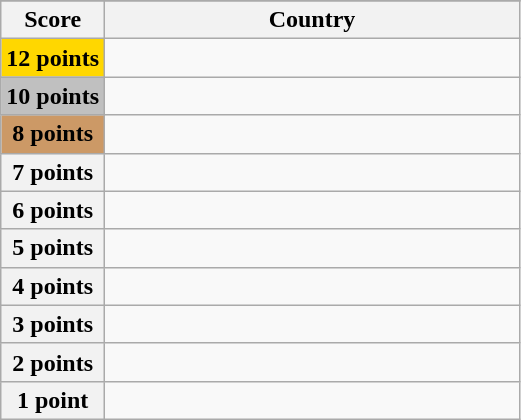<table class="wikitable">
<tr>
</tr>
<tr>
<th scope="col" width="20%">Score</th>
<th scope="col">Country</th>
</tr>
<tr>
<th scope="row" style="background:gold">12 points</th>
<td></td>
</tr>
<tr>
<th scope="row" style="background:silver">10 points</th>
<td></td>
</tr>
<tr>
<th scope="row" style="background:#CC9966">8 points</th>
<td></td>
</tr>
<tr>
<th scope="row">7 points</th>
<td></td>
</tr>
<tr>
<th scope="row">6 points</th>
<td></td>
</tr>
<tr>
<th scope="row">5 points</th>
<td></td>
</tr>
<tr>
<th scope="row">4 points</th>
<td></td>
</tr>
<tr>
<th scope="row">3 points</th>
<td></td>
</tr>
<tr>
<th scope="row">2 points</th>
<td></td>
</tr>
<tr>
<th scope="row">1 point</th>
<td></td>
</tr>
</table>
